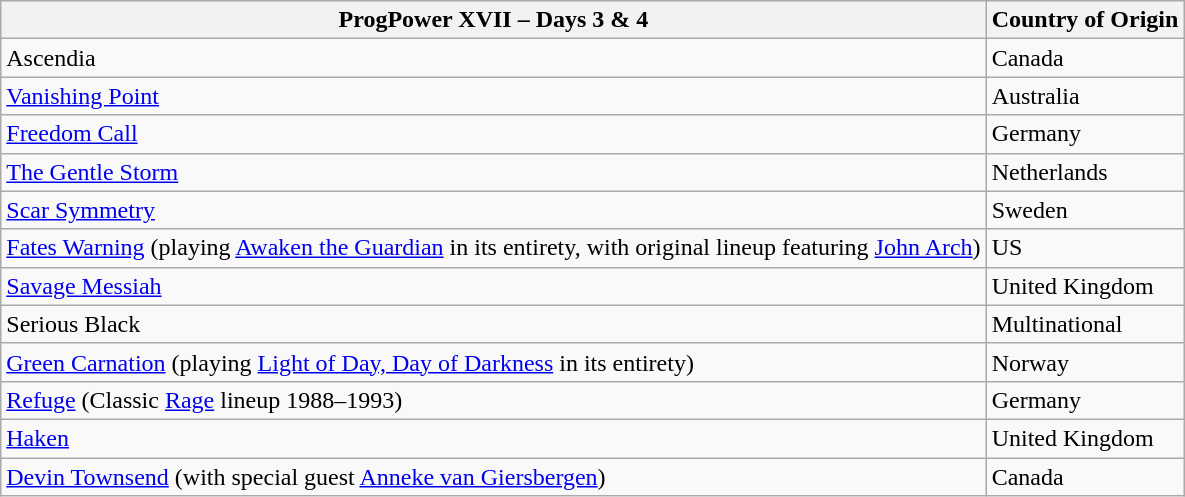<table class="wikitable">
<tr>
<th>ProgPower XVII – Days 3 & 4</th>
<th>Country of Origin</th>
</tr>
<tr>
<td>Ascendia</td>
<td>Canada</td>
</tr>
<tr>
<td><a href='#'>Vanishing Point</a></td>
<td>Australia</td>
</tr>
<tr>
<td><a href='#'>Freedom Call</a></td>
<td>Germany</td>
</tr>
<tr>
<td><a href='#'>The Gentle Storm</a></td>
<td>Netherlands</td>
</tr>
<tr>
<td><a href='#'>Scar Symmetry</a></td>
<td>Sweden</td>
</tr>
<tr>
<td><a href='#'>Fates Warning</a> (playing <a href='#'>Awaken the Guardian</a> in its entirety, with original lineup featuring <a href='#'>John Arch</a>)</td>
<td>US</td>
</tr>
<tr>
<td><a href='#'>Savage Messiah</a></td>
<td>United Kingdom</td>
</tr>
<tr>
<td>Serious Black</td>
<td>Multinational</td>
</tr>
<tr>
<td><a href='#'>Green Carnation</a> (playing <a href='#'>Light of Day, Day of Darkness</a> in its entirety)</td>
<td>Norway</td>
</tr>
<tr>
<td><a href='#'>Refuge</a> (Classic <a href='#'>Rage</a> lineup 1988–1993)</td>
<td>Germany</td>
</tr>
<tr>
<td><a href='#'>Haken</a></td>
<td>United Kingdom</td>
</tr>
<tr>
<td><a href='#'>Devin Townsend</a> (with special guest <a href='#'>Anneke van Giersbergen</a>)</td>
<td>Canada</td>
</tr>
</table>
